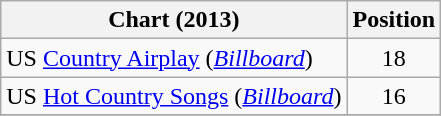<table class="wikitable sortable">
<tr>
<th scope="col">Chart (2013)</th>
<th scope="col">Position</th>
</tr>
<tr>
<td>US <a href='#'>Country Airplay</a> (<em><a href='#'>Billboard</a></em>)</td>
<td align="center">18</td>
</tr>
<tr>
<td>US <a href='#'>Hot Country Songs</a> (<em><a href='#'>Billboard</a></em>)</td>
<td align="center">16</td>
</tr>
<tr>
</tr>
</table>
